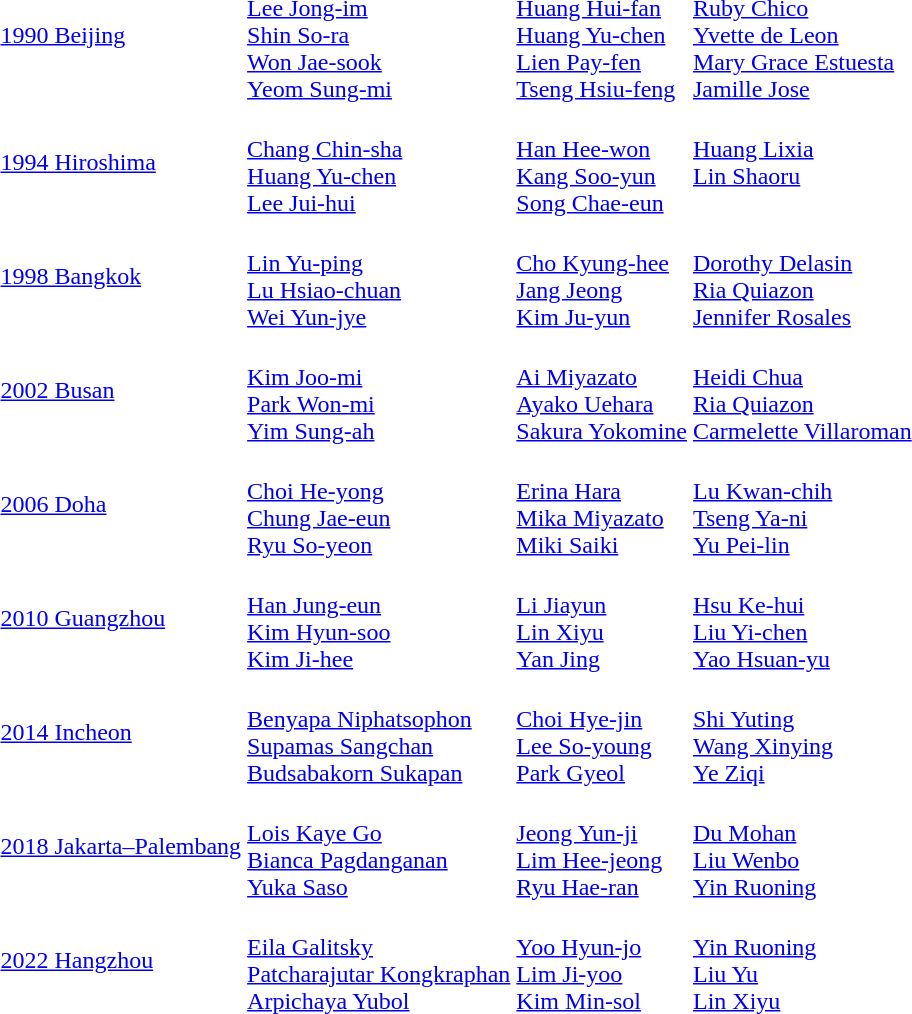<table>
<tr>
<td><a href='#'>1990 Beijing</a></td>
<td><br><a href='#'>Lee Jong-im</a><br><a href='#'>Shin So-ra</a><br><a href='#'>Won Jae-sook</a><br><a href='#'>Yeom Sung-mi</a></td>
<td><br><a href='#'>Huang Hui-fan</a><br><a href='#'>Huang Yu-chen</a><br><a href='#'>Lien Pay-fen</a><br><a href='#'>Tseng Hsiu-feng</a></td>
<td><br><a href='#'>Ruby Chico</a><br><a href='#'>Yvette de Leon</a><br><a href='#'>Mary Grace Estuesta</a><br><a href='#'>Jamille Jose</a></td>
</tr>
<tr>
<td><a href='#'>1994 Hiroshima</a></td>
<td><br><a href='#'>Chang Chin-sha</a><br><a href='#'>Huang Yu-chen</a><br><a href='#'>Lee Jui-hui</a></td>
<td><br><a href='#'>Han Hee-won</a><br><a href='#'>Kang Soo-yun</a><br><a href='#'>Song Chae-eun</a></td>
<td valign=top><br><a href='#'>Huang Lixia</a><br><a href='#'>Lin Shaoru</a></td>
</tr>
<tr>
<td><a href='#'>1998 Bangkok</a></td>
<td><br><a href='#'>Lin Yu-ping</a><br><a href='#'>Lu Hsiao-chuan</a><br><a href='#'>Wei Yun-jye</a></td>
<td><br><a href='#'>Cho Kyung-hee</a><br><a href='#'>Jang Jeong</a><br><a href='#'>Kim Ju-yun</a></td>
<td><br><a href='#'>Dorothy Delasin</a><br><a href='#'>Ria Quiazon</a><br><a href='#'>Jennifer Rosales</a></td>
</tr>
<tr>
<td><a href='#'>2002 Busan</a></td>
<td><br><a href='#'>Kim Joo-mi</a><br><a href='#'>Park Won-mi</a><br><a href='#'>Yim Sung-ah</a></td>
<td><br><a href='#'>Ai Miyazato</a><br><a href='#'>Ayako Uehara</a><br><a href='#'>Sakura Yokomine</a></td>
<td><br><a href='#'>Heidi Chua</a><br><a href='#'>Ria Quiazon</a><br><a href='#'>Carmelette Villaroman</a></td>
</tr>
<tr>
<td><a href='#'>2006 Doha</a></td>
<td><br><a href='#'>Choi He-yong</a><br><a href='#'>Chung Jae-eun</a><br><a href='#'>Ryu So-yeon</a></td>
<td><br><a href='#'>Erina Hara</a><br><a href='#'>Mika Miyazato</a><br><a href='#'>Miki Saiki</a></td>
<td><br><a href='#'>Lu Kwan-chih</a><br><a href='#'>Tseng Ya-ni</a><br><a href='#'>Yu Pei-lin</a></td>
</tr>
<tr>
<td><a href='#'>2010 Guangzhou</a></td>
<td><br><a href='#'>Han Jung-eun</a><br><a href='#'>Kim Hyun-soo</a><br><a href='#'>Kim Ji-hee</a></td>
<td><br><a href='#'>Li Jiayun</a><br><a href='#'>Lin Xiyu</a><br><a href='#'>Yan Jing</a></td>
<td><br><a href='#'>Hsu Ke-hui</a><br><a href='#'>Liu Yi-chen</a><br><a href='#'>Yao Hsuan-yu</a></td>
</tr>
<tr>
<td><a href='#'>2014 Incheon</a></td>
<td><br><a href='#'>Benyapa Niphatsophon</a><br><a href='#'>Supamas Sangchan</a><br><a href='#'>Budsabakorn Sukapan</a></td>
<td><br><a href='#'>Choi Hye-jin</a><br><a href='#'>Lee So-young</a><br><a href='#'>Park Gyeol</a></td>
<td><br><a href='#'>Shi Yuting</a><br><a href='#'>Wang Xinying</a><br><a href='#'>Ye Ziqi</a></td>
</tr>
<tr>
<td><a href='#'>2018 Jakarta–Palembang</a></td>
<td><br><a href='#'>Lois Kaye Go</a><br><a href='#'>Bianca Pagdanganan</a><br><a href='#'>Yuka Saso</a></td>
<td><br><a href='#'>Jeong Yun-ji</a><br><a href='#'>Lim Hee-jeong</a><br><a href='#'>Ryu Hae-ran</a></td>
<td><br><a href='#'>Du Mohan</a><br><a href='#'>Liu Wenbo</a><br><a href='#'>Yin Ruoning</a></td>
</tr>
<tr>
<td><a href='#'>2022 Hangzhou</a></td>
<td><br><a href='#'>Eila Galitsky</a><br><a href='#'>Patcharajutar Kongkraphan</a><br><a href='#'>Arpichaya Yubol</a></td>
<td><br><a href='#'>Yoo Hyun-jo</a><br><a href='#'>Lim Ji-yoo</a><br><a href='#'>Kim Min-sol</a></td>
<td><br><a href='#'>Yin Ruoning</a><br><a href='#'>Liu Yu</a><br><a href='#'>Lin Xiyu</a></td>
</tr>
</table>
